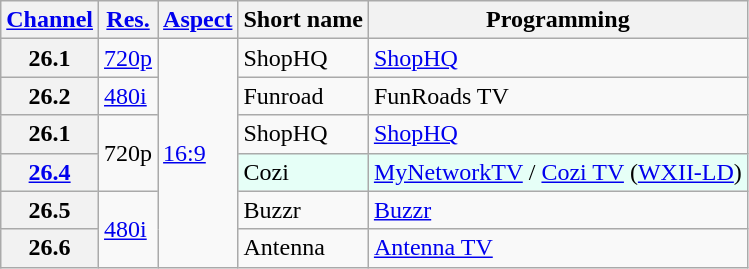<table class="wikitable">
<tr>
<th scope = "col"><a href='#'>Channel</a></th>
<th scope = "col"><a href='#'>Res.</a></th>
<th scope = "col"><a href='#'>Aspect</a></th>
<th scope = "col">Short name</th>
<th scope = "col">Programming</th>
</tr>
<tr>
<th scope = "row">26.1</th>
<td><a href='#'>720p</a></td>
<td rowspan=6><a href='#'>16:9</a></td>
<td>ShopHQ</td>
<td><a href='#'>ShopHQ</a></td>
</tr>
<tr>
<th scope = "row">26.2</th>
<td><a href='#'>480i</a></td>
<td>Funroad</td>
<td>FunRoads TV</td>
</tr>
<tr>
<th scope = "row">26.1</th>
<td rowspan=2>720p</td>
<td>ShopHQ</td>
<td><a href='#'>ShopHQ</a></td>
</tr>
<tr style="background-color: #E6FFF7;">
<th scope = "row"><a href='#'>26.4</a></th>
<td>Cozi</td>
<td><a href='#'>MyNetworkTV</a> / <a href='#'>Cozi TV</a> (<a href='#'>WXII-LD</a>)</td>
</tr>
<tr>
<th scope = "row">26.5</th>
<td rowspan=2><a href='#'>480i</a></td>
<td>Buzzr</td>
<td><a href='#'>Buzzr</a></td>
</tr>
<tr>
<th scope = "row">26.6</th>
<td>Antenna</td>
<td><a href='#'>Antenna TV</a></td>
</tr>
</table>
